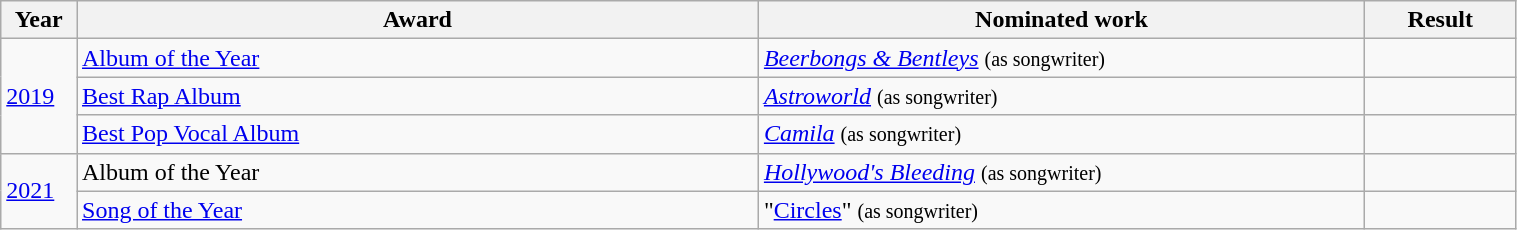<table class="wikitable" width="80%">
<tr>
<th width="5%">Year</th>
<th width="45%">Award</th>
<th width="40%">Nominated work</th>
<th width="10%">Result</th>
</tr>
<tr>
<td rowspan="3"><a href='#'>2019</a></td>
<td><a href='#'>Album of the Year</a></td>
<td><em><a href='#'>Beerbongs & Bentleys</a></em> <small>(as songwriter)</small></td>
<td></td>
</tr>
<tr>
<td><a href='#'>Best Rap Album</a></td>
<td><em><a href='#'>Astroworld</a></em> <small>(as songwriter)</small></td>
<td></td>
</tr>
<tr>
<td><a href='#'>Best Pop Vocal Album</a></td>
<td><em><a href='#'>Camila</a></em> <small>(as songwriter)</small></td>
<td></td>
</tr>
<tr>
<td rowspan="2"><a href='#'>2021</a></td>
<td>Album of the Year</td>
<td><em><a href='#'>Hollywood's Bleeding</a></em> <small>(as songwriter)</small></td>
<td></td>
</tr>
<tr>
<td><a href='#'>Song of the Year</a></td>
<td>"<a href='#'>Circles</a>" <small>(as songwriter)</small></td>
<td></td>
</tr>
</table>
